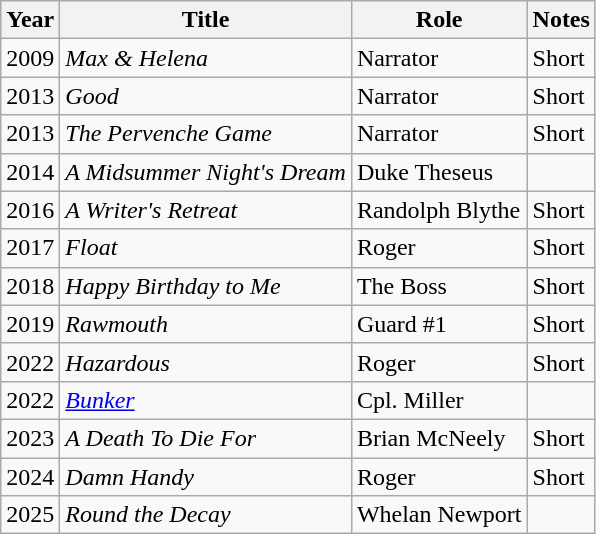<table class="wikitable sortable">
<tr>
<th>Year</th>
<th>Title</th>
<th>Role</th>
<th class="unsortable">Notes</th>
</tr>
<tr>
<td>2009</td>
<td><em>Max & Helena</em></td>
<td>Narrator</td>
<td>Short</td>
</tr>
<tr>
<td>2013</td>
<td><em>Good</em></td>
<td>Narrator</td>
<td>Short</td>
</tr>
<tr>
<td>2013</td>
<td><em>The Pervenche Game</em></td>
<td>Narrator</td>
<td>Short</td>
</tr>
<tr>
<td>2014</td>
<td><em>A Midsummer Night's Dream</em></td>
<td>Duke Theseus</td>
<td></td>
</tr>
<tr>
<td>2016</td>
<td><em>A Writer's Retreat</em></td>
<td>Randolph Blythe</td>
<td>Short</td>
</tr>
<tr>
<td>2017</td>
<td><em>Float</em></td>
<td>Roger</td>
<td>Short</td>
</tr>
<tr>
<td>2018</td>
<td><em>Happy Birthday to Me</em></td>
<td>The Boss</td>
<td>Short</td>
</tr>
<tr>
<td>2019</td>
<td><em>Rawmouth</em></td>
<td>Guard #1</td>
<td>Short</td>
</tr>
<tr>
<td>2022</td>
<td><em>Hazardous</em></td>
<td>Roger</td>
<td>Short</td>
</tr>
<tr>
<td>2022</td>
<td><em><a href='#'>Bunker</a></em></td>
<td>Cpl. Miller</td>
<td></td>
</tr>
<tr>
<td>2023</td>
<td><em>A Death To Die For</em> </td>
<td>Brian McNeely</td>
<td>Short</td>
</tr>
<tr>
<td>2024</td>
<td><em>Damn Handy</em></td>
<td>Roger</td>
<td>Short</td>
</tr>
<tr>
<td>2025</td>
<td><em>Round the Decay</em></td>
<td>Whelan Newport</td>
<td></td>
</tr>
</table>
